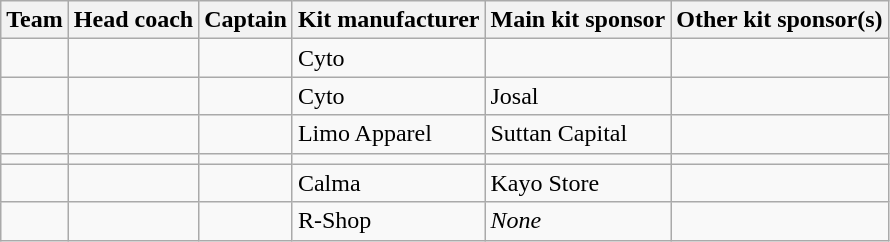<table class="wikitable sortable">
<tr>
<th>Team</th>
<th>Head coach</th>
<th>Captain</th>
<th class="nowrap">Kit manufacturer</th>
<th>Main kit sponsor</th>
<th>Other kit sponsor(s)</th>
</tr>
<tr>
<td></td>
<td></td>
<td></td>
<td> Cyto</td>
<td></td>
<td></td>
</tr>
<tr>
<td></td>
<td></td>
<td></td>
<td> Cyto</td>
<td>Josal</td>
<td></td>
</tr>
<tr>
<td></td>
<td></td>
<td></td>
<td> Limo Apparel</td>
<td>Suttan Capital</td>
<td></td>
</tr>
<tr>
<td></td>
<td></td>
<td></td>
<td></td>
<td></td>
<td></td>
</tr>
<tr>
<td></td>
<td></td>
<td></td>
<td> Calma</td>
<td>Kayo Store</td>
<td></td>
</tr>
<tr>
<td></td>
<td></td>
<td></td>
<td> R-Shop</td>
<td><em>None</em></td>
<td></td>
</tr>
</table>
